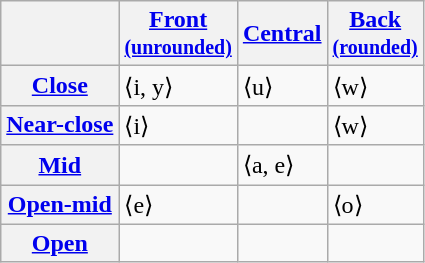<table class="wikitable">
<tr>
<th></th>
<th><a href='#'>Front</a><br><small><a href='#'>(unrounded)</a></small></th>
<th><a href='#'>Central</a></th>
<th><a href='#'>Back</a><br><small><a href='#'>(rounded)</a></small></th>
</tr>
<tr>
<th><a href='#'>Close</a></th>
<td> ⟨i, y⟩</td>
<td> ⟨u⟩</td>
<td> ⟨w⟩</td>
</tr>
<tr>
<th><a href='#'>Near-close</a></th>
<td> ⟨i⟩</td>
<td></td>
<td> ⟨w⟩</td>
</tr>
<tr>
<th><a href='#'>Mid</a></th>
<td></td>
<td> ⟨a, e⟩</td>
<td></td>
</tr>
<tr>
<th><a href='#'>Open-mid</a></th>
<td> ⟨e⟩</td>
<td></td>
<td> ⟨o⟩</td>
</tr>
<tr>
<th><a href='#'>Open</a></th>
<td></td>
<td></td>
<td></td>
</tr>
</table>
